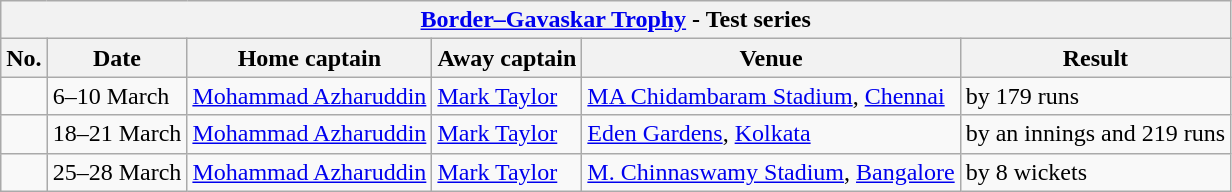<table class="wikitable">
<tr>
<th colspan="9"><a href='#'>Border–Gavaskar Trophy</a> - Test series</th>
</tr>
<tr>
<th>No.</th>
<th>Date</th>
<th>Home captain</th>
<th>Away captain</th>
<th>Venue</th>
<th>Result</th>
</tr>
<tr>
<td></td>
<td>6–10 March</td>
<td><a href='#'>Mohammad Azharuddin</a></td>
<td><a href='#'>Mark Taylor</a></td>
<td><a href='#'>MA Chidambaram Stadium</a>, <a href='#'>Chennai</a></td>
<td> by 179 runs</td>
</tr>
<tr>
<td></td>
<td>18–21 March</td>
<td><a href='#'>Mohammad Azharuddin</a></td>
<td><a href='#'>Mark Taylor</a></td>
<td><a href='#'>Eden Gardens</a>, <a href='#'>Kolkata</a></td>
<td> by an innings and 219 runs</td>
</tr>
<tr>
<td></td>
<td>25–28 March</td>
<td><a href='#'>Mohammad Azharuddin</a></td>
<td><a href='#'>Mark Taylor</a></td>
<td><a href='#'>M. Chinnaswamy Stadium</a>, <a href='#'>Bangalore</a></td>
<td> by 8 wickets</td>
</tr>
</table>
